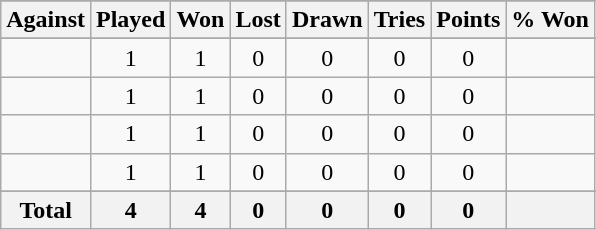<table class="sortable wikitable" style="text-align: center;">
<tr>
</tr>
<tr>
<th>Against</th>
<th>Played</th>
<th>Won</th>
<th>Lost</th>
<th>Drawn</th>
<th>Tries</th>
<th>Points</th>
<th>% Won</th>
</tr>
<tr bgcolor="#d0ffd0" align="center">
</tr>
<tr>
<td align="left"></td>
<td>1</td>
<td>1</td>
<td>0</td>
<td>0</td>
<td>0</td>
<td>0</td>
<td></td>
</tr>
<tr>
<td align="left"></td>
<td>1</td>
<td>1</td>
<td>0</td>
<td>0</td>
<td>0</td>
<td>0</td>
<td></td>
</tr>
<tr>
<td align="left"></td>
<td>1</td>
<td>1</td>
<td>0</td>
<td>0</td>
<td>0</td>
<td>0</td>
<td></td>
</tr>
<tr>
<td align="left"></td>
<td>1</td>
<td>1</td>
<td>0</td>
<td>0</td>
<td>0</td>
<td>0</td>
<td></td>
</tr>
<tr>
</tr>
<tr class="sortbottom">
<th>Total</th>
<th>4</th>
<th>4</th>
<th>0</th>
<th>0</th>
<th>0</th>
<th>0</th>
<th></th>
</tr>
</table>
